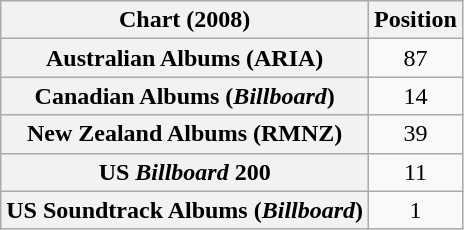<table class="wikitable sortable plainrowheaders" style="text-align:center">
<tr>
<th>Chart (2008)</th>
<th>Position</th>
</tr>
<tr>
<th scope="row">Australian Albums (ARIA)</th>
<td>87</td>
</tr>
<tr>
<th scope="row">Canadian Albums (<em>Billboard</em>)</th>
<td>14</td>
</tr>
<tr>
<th scope="row">New Zealand Albums (RMNZ)</th>
<td>39</td>
</tr>
<tr>
<th scope="row">US <em>Billboard</em> 200</th>
<td>11</td>
</tr>
<tr>
<th scope="row">US Soundtrack Albums (<em>Billboard</em>)</th>
<td>1</td>
</tr>
</table>
